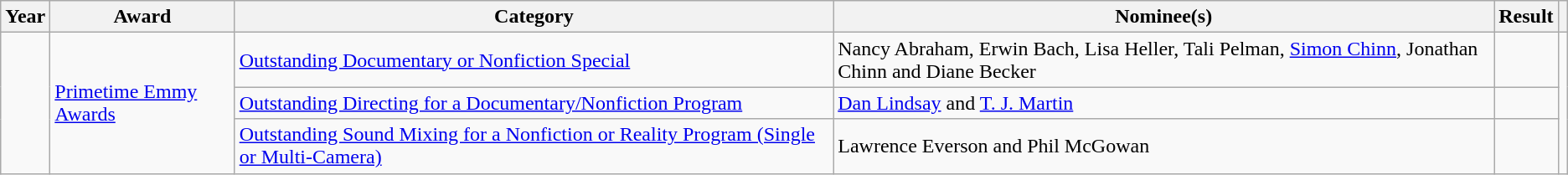<table class="wikitable sortable">
<tr>
<th>Year</th>
<th>Award</th>
<th>Category</th>
<th>Nominee(s)</th>
<th>Result</th>
<th></th>
</tr>
<tr>
<td rowspan="3"></td>
<td rowspan="3"><a href='#'>Primetime Emmy Awards</a></td>
<td><a href='#'>Outstanding Documentary or Nonfiction Special</a></td>
<td>Nancy Abraham, Erwin Bach, Lisa Heller, Tali Pelman, <a href='#'>Simon Chinn</a>, Jonathan Chinn and Diane Becker</td>
<td></td>
<td align="center" rowspan="3"></td>
</tr>
<tr>
<td><a href='#'>Outstanding Directing for a Documentary/Nonfiction Program</a></td>
<td><a href='#'>Dan Lindsay</a> and <a href='#'>T. J. Martin</a></td>
<td></td>
</tr>
<tr>
<td><a href='#'>Outstanding Sound Mixing for a Nonfiction or Reality Program (Single or Multi-Camera)</a></td>
<td>Lawrence Everson and Phil McGowan</td>
<td></td>
</tr>
</table>
